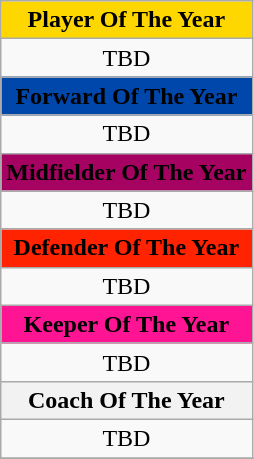<table class="wikitable" style="text-align:center">
<tr>
<th colspan="3" style="background-color: gold">Player Of The Year</th>
</tr>
<tr>
<td colspan="3">TBD</td>
</tr>
<tr>
<th colspan="3" style="background-color: #0047AB">Forward Of The Year</th>
</tr>
<tr>
<td colspan="3">TBD</td>
</tr>
<tr>
<th colspan="3" style="background-color: #a60261">Midfielder Of The Year</th>
</tr>
<tr>
<td colspan="3">TBD</td>
</tr>
<tr>
<th colspan="3" style="background-color: #ff2301">Defender Of The Year</th>
</tr>
<tr>
<td colspan="3">TBD</td>
</tr>
<tr>
<th colspan="3" style="background-color: #ff1493">Keeper Of The Year</th>
</tr>
<tr>
<td colspan="3">TBD</td>
</tr>
<tr>
<th colspan="3">Coach Of The Year</th>
</tr>
<tr>
<td colspan="3">TBD</td>
</tr>
<tr>
</tr>
</table>
